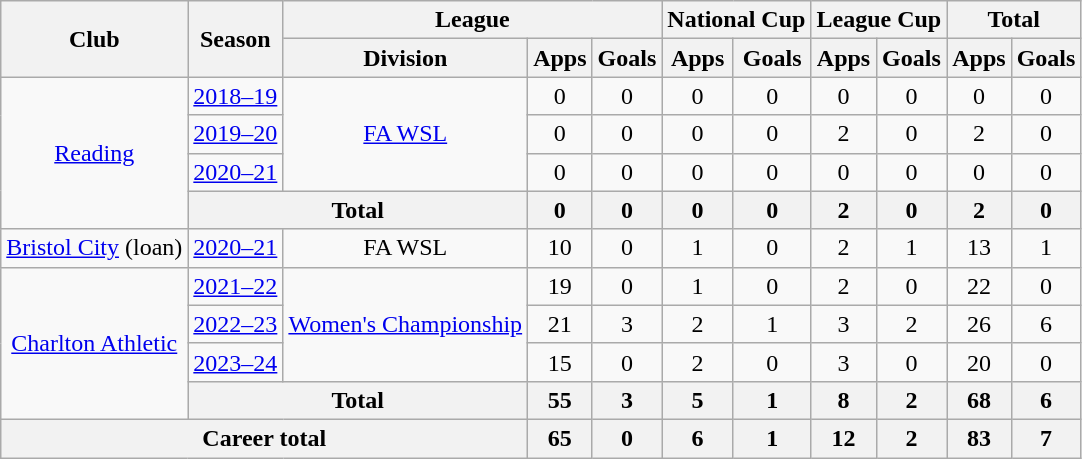<table class="wikitable" style="text-align:center">
<tr>
<th rowspan="2">Club</th>
<th rowspan="2">Season</th>
<th colspan="3">League</th>
<th colspan="2">National Cup</th>
<th colspan="2">League Cup</th>
<th colspan="2">Total</th>
</tr>
<tr>
<th>Division</th>
<th>Apps</th>
<th>Goals</th>
<th>Apps</th>
<th>Goals</th>
<th>Apps</th>
<th>Goals</th>
<th>Apps</th>
<th>Goals</th>
</tr>
<tr>
<td rowspan="4"><a href='#'>Reading</a></td>
<td><a href='#'>2018–19</a></td>
<td rowspan="3"><a href='#'>FA WSL</a></td>
<td>0</td>
<td>0</td>
<td>0</td>
<td>0</td>
<td>0</td>
<td>0</td>
<td>0</td>
<td>0</td>
</tr>
<tr>
<td><a href='#'>2019–20</a></td>
<td>0</td>
<td>0</td>
<td>0</td>
<td>0</td>
<td>2</td>
<td>0</td>
<td>2</td>
<td>0</td>
</tr>
<tr>
<td><a href='#'>2020–21</a></td>
<td>0</td>
<td>0</td>
<td>0</td>
<td>0</td>
<td>0</td>
<td>0</td>
<td>0</td>
<td>0</td>
</tr>
<tr>
<th colspan="2">Total</th>
<th>0</th>
<th>0</th>
<th>0</th>
<th>0</th>
<th>2</th>
<th>0</th>
<th>2</th>
<th>0</th>
</tr>
<tr>
<td><a href='#'>Bristol City</a> (loan)</td>
<td><a href='#'>2020–21</a></td>
<td>FA WSL</td>
<td>10</td>
<td>0</td>
<td>1</td>
<td>0</td>
<td>2</td>
<td>1</td>
<td>13</td>
<td>1</td>
</tr>
<tr>
<td rowspan="4"><a href='#'>Charlton Athletic</a></td>
<td><a href='#'>2021–22</a></td>
<td rowspan="3"><a href='#'>Women's Championship</a></td>
<td>19</td>
<td>0</td>
<td>1</td>
<td>0</td>
<td>2</td>
<td>0</td>
<td>22</td>
<td>0</td>
</tr>
<tr>
<td><a href='#'>2022–23</a></td>
<td>21</td>
<td>3</td>
<td>2</td>
<td>1</td>
<td>3</td>
<td>2</td>
<td>26</td>
<td>6</td>
</tr>
<tr>
<td><a href='#'>2023–24</a></td>
<td>15</td>
<td>0</td>
<td>2</td>
<td>0</td>
<td>3</td>
<td>0</td>
<td>20</td>
<td>0</td>
</tr>
<tr>
<th colspan="2">Total</th>
<th>55</th>
<th>3</th>
<th>5</th>
<th>1</th>
<th>8</th>
<th>2</th>
<th>68</th>
<th>6</th>
</tr>
<tr>
<th colspan="3">Career total</th>
<th>65</th>
<th>0</th>
<th>6</th>
<th>1</th>
<th>12</th>
<th>2</th>
<th>83</th>
<th>7</th>
</tr>
</table>
